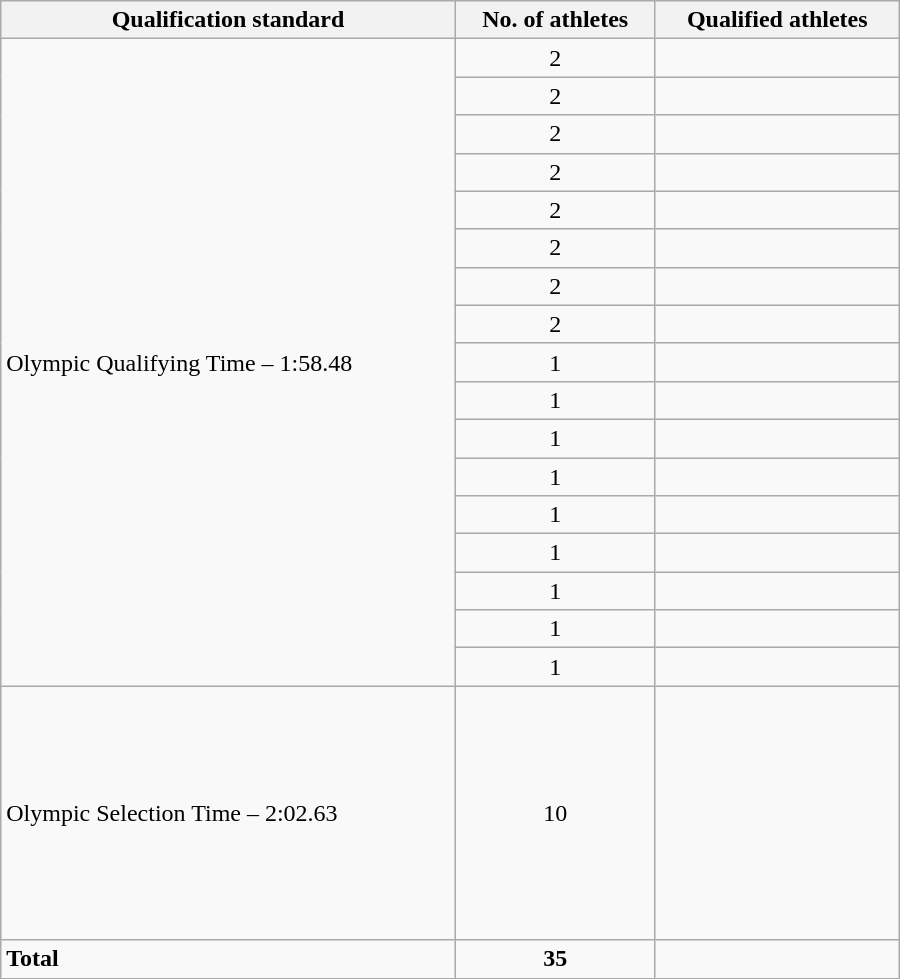<table class=wikitable style="text-align:left" width=600>
<tr>
<th>Qualification standard</th>
<th>No. of athletes</th>
<th>Qualified athletes</th>
</tr>
<tr>
<td rowspan="17">Olympic Qualifying Time – 1:58.48</td>
<td align=center>2</td>
<td><br></td>
</tr>
<tr>
<td align=center>2</td>
<td><br></td>
</tr>
<tr>
<td align=center>2</td>
<td><br></td>
</tr>
<tr>
<td align=center>2</td>
<td><br></td>
</tr>
<tr>
<td align=center>2</td>
<td> <br></td>
</tr>
<tr>
<td align=center>2</td>
<td><br></td>
</tr>
<tr>
<td align=center>2</td>
<td><br></td>
</tr>
<tr>
<td align=center>2</td>
<td><br></td>
</tr>
<tr>
<td align=center>1</td>
<td></td>
</tr>
<tr>
<td align=center>1</td>
<td></td>
</tr>
<tr>
<td align=center>1</td>
<td></td>
</tr>
<tr>
<td align=center>1</td>
<td></td>
</tr>
<tr>
<td align=center>1</td>
<td></td>
</tr>
<tr>
<td align=center>1</td>
<td></td>
</tr>
<tr>
<td align=center>1</td>
<td></td>
</tr>
<tr>
<td align=center>1</td>
<td></td>
</tr>
<tr>
<td align=center>1</td>
<td></td>
</tr>
<tr>
<td rowspan="1">Olympic Selection Time – 2:02.63</td>
<td align=center>10</td>
<td> <br> <br>  <br>  <br> <br> <br>  <br>  <br> <br> </td>
</tr>
<tr>
<td><strong>Total</strong></td>
<td align=center><strong>35</strong></td>
<td></td>
</tr>
</table>
